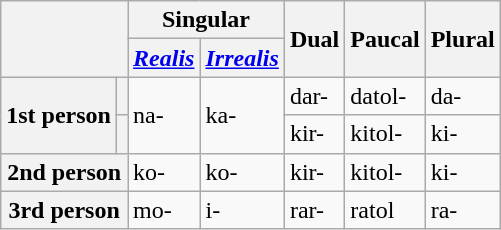<table class="wikitable">
<tr>
<th rowspan="2" colspan="2"></th>
<th colspan="2">Singular</th>
<th rowspan="2">Dual</th>
<th rowspan="2">Paucal</th>
<th rowspan="2">Plural</th>
</tr>
<tr>
<th><a href='#'><em>Realis</em></a></th>
<th><a href='#'><em>Irrealis</em></a></th>
</tr>
<tr>
<th rowspan="2">1st person</th>
<th></th>
<td rowspan="2">na-</td>
<td rowspan="2">ka-</td>
<td>dar-</td>
<td>datol-</td>
<td>da-</td>
</tr>
<tr>
<th></th>
<td>kir-</td>
<td>kitol-</td>
<td>ki-</td>
</tr>
<tr>
<th colspan="2">2nd person</th>
<td>ko-</td>
<td>ko-</td>
<td>kir-</td>
<td>kitol-</td>
<td>ki-</td>
</tr>
<tr>
<th colspan="2">3rd person</th>
<td>mo-</td>
<td>i-</td>
<td>rar-</td>
<td>ratol</td>
<td>ra-</td>
</tr>
</table>
